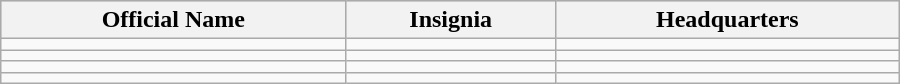<table class="wikitable" width="600">
<tr bgcolor="#CCCCCC">
<th><strong>Official Name</strong></th>
<th><strong>Insignia</strong></th>
<th><strong>Headquarters</strong></th>
</tr>
<tr>
<td></td>
<td></td>
<td></td>
</tr>
<tr>
<td></td>
<td></td>
<td></td>
</tr>
<tr>
<td></td>
<td></td>
<td></td>
</tr>
<tr>
<td></td>
<td></td>
<td></td>
</tr>
</table>
